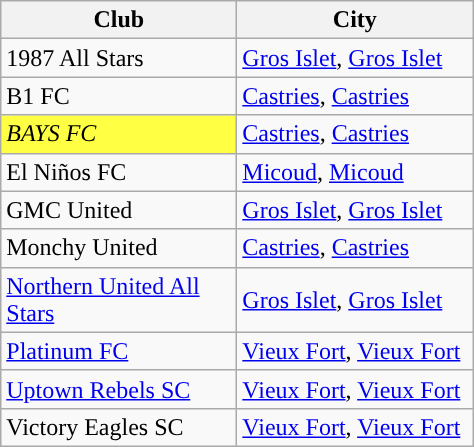<table class="wikitable sortable">
<tr>
<th width="150px">Club</th>
<th width="150px">City</th>
</tr>
<tr>
<td>1987 All Stars</td>
<td><a href='#'>Gros Islet</a>, <a href='#'>Gros Islet</a></td>
</tr>
<tr>
<td>B1 FC</td>
<td><a href='#'>Castries</a>, <a href='#'>Castries</a></td>
</tr>
<tr>
<td style="background:#FFFF44"><em>BAYS FC</em></td>
<td><a href='#'>Castries</a>, <a href='#'>Castries</a></td>
</tr>
<tr>
<td>El Niños FC</td>
<td><a href='#'>Micoud</a>, <a href='#'>Micoud</a></td>
</tr>
<tr>
<td>GMC United</td>
<td><a href='#'>Gros Islet</a>, <a href='#'>Gros Islet</a></td>
</tr>
<tr>
<td>Monchy United</td>
<td><a href='#'>Castries</a>, <a href='#'>Castries</a></td>
</tr>
<tr>
<td><a href='#'>Northern United All Stars</a></td>
<td><a href='#'>Gros Islet</a>, <a href='#'>Gros Islet</a></td>
</tr>
<tr>
<td><a href='#'>Platinum FC</a></td>
<td><a href='#'>Vieux Fort</a>, <a href='#'>Vieux Fort</a></td>
</tr>
<tr>
<td><a href='#'>Uptown Rebels SC</a></td>
<td><a href='#'>Vieux Fort</a>, <a href='#'>Vieux Fort</a></td>
</tr>
<tr>
<td>Victory Eagles SC</td>
<td><a href='#'>Vieux Fort</a>, <a href='#'>Vieux Fort</a></td>
</tr>
</table>
